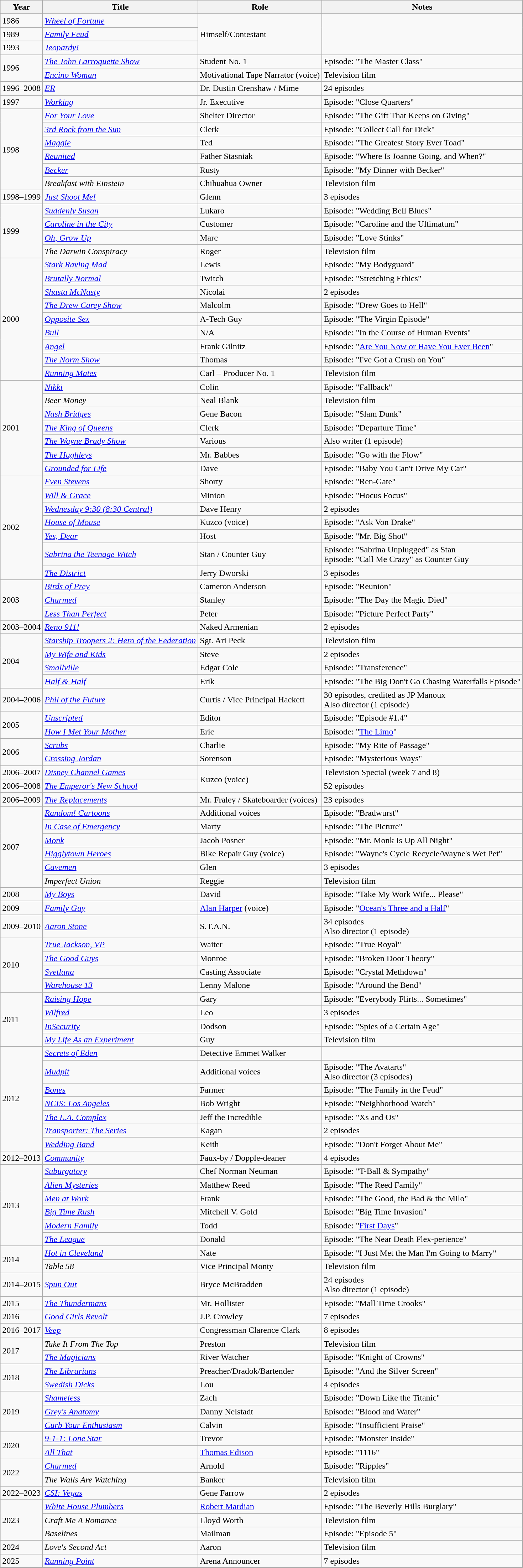<table class="wikitable sortable">
<tr>
<th>Year</th>
<th>Title</th>
<th>Role</th>
<th class="unsortable">Notes</th>
</tr>
<tr>
<td>1986</td>
<td><em><a href='#'>Wheel of Fortune</a></em></td>
<td rowspan="3">Himself/Contestant</td>
<td rowspan="3"></td>
</tr>
<tr>
<td>1989</td>
<td><em><a href='#'>Family Feud</a></em></td>
</tr>
<tr>
<td>1993</td>
<td><em><a href='#'>Jeopardy!</a></em></td>
</tr>
<tr>
<td rowspan="2">1996</td>
<td><em><a href='#'>The John Larroquette Show</a></em></td>
<td>Student No. 1</td>
<td>Episode: "The Master Class"</td>
</tr>
<tr>
<td><em><a href='#'>Encino Woman</a></em></td>
<td>Motivational Tape Narrator (voice)</td>
<td>Television film</td>
</tr>
<tr>
<td>1996–2008</td>
<td><em><a href='#'>ER</a></em></td>
<td>Dr. Dustin Crenshaw / Mime</td>
<td>24 episodes</td>
</tr>
<tr>
<td>1997</td>
<td><em><a href='#'>Working</a></em></td>
<td>Jr. Executive</td>
<td>Episode: "Close Quarters"</td>
</tr>
<tr>
<td rowspan="6">1998</td>
<td><em><a href='#'>For Your Love</a></em></td>
<td>Shelter Director</td>
<td>Episode: "The Gift That Keeps on Giving"</td>
</tr>
<tr>
<td><em><a href='#'>3rd Rock from the Sun</a></em></td>
<td>Clerk</td>
<td>Episode: "Collect Call for Dick"</td>
</tr>
<tr>
<td><em><a href='#'>Maggie</a></em></td>
<td>Ted</td>
<td>Episode: "The Greatest Story Ever Toad"</td>
</tr>
<tr>
<td><em><a href='#'>Reunited</a></em></td>
<td>Father Stasniak</td>
<td>Episode: "Where Is Joanne Going, and When?"</td>
</tr>
<tr>
<td><em><a href='#'>Becker</a></em></td>
<td>Rusty</td>
<td>Episode: "My Dinner with Becker"</td>
</tr>
<tr>
<td><em>Breakfast with Einstein</em></td>
<td>Chihuahua Owner</td>
<td>Television film</td>
</tr>
<tr>
<td>1998–1999</td>
<td><em><a href='#'>Just Shoot Me!</a></em></td>
<td>Glenn</td>
<td>3 episodes</td>
</tr>
<tr>
<td rowspan="4">1999</td>
<td><em><a href='#'>Suddenly Susan</a></em></td>
<td>Lukaro</td>
<td>Episode: "Wedding Bell Blues"</td>
</tr>
<tr>
<td><em><a href='#'>Caroline in the City</a></em></td>
<td>Customer</td>
<td>Episode: "Caroline and the Ultimatum"</td>
</tr>
<tr>
<td><em><a href='#'>Oh, Grow Up</a></em></td>
<td>Marc</td>
<td>Episode: "Love Stinks"</td>
</tr>
<tr>
<td><em>The Darwin Conspiracy</em></td>
<td>Roger</td>
<td>Television film</td>
</tr>
<tr>
<td rowspan="9">2000</td>
<td><em><a href='#'>Stark Raving Mad</a></em></td>
<td>Lewis</td>
<td>Episode: "My Bodyguard"</td>
</tr>
<tr>
<td><em><a href='#'>Brutally Normal</a></em></td>
<td>Twitch</td>
<td>Episode: "Stretching Ethics"</td>
</tr>
<tr>
<td><em><a href='#'>Shasta McNasty</a></em></td>
<td>Nicolai</td>
<td>2 episodes</td>
</tr>
<tr>
<td><em><a href='#'>The Drew Carey Show</a></em></td>
<td>Malcolm</td>
<td>Episode: "Drew Goes to Hell"</td>
</tr>
<tr>
<td><em><a href='#'>Opposite Sex</a></em></td>
<td>A-Tech Guy</td>
<td>Episode: "The Virgin Episode"</td>
</tr>
<tr>
<td><em><a href='#'>Bull</a></em></td>
<td>N/A</td>
<td>Episode: "In the Course of Human Events"</td>
</tr>
<tr>
<td><em><a href='#'>Angel</a></em></td>
<td>Frank Gilnitz</td>
<td>Episode: "<a href='#'>Are You Now or Have You Ever Been</a>"</td>
</tr>
<tr>
<td><em><a href='#'>The Norm Show</a></em></td>
<td>Thomas</td>
<td>Episode: "I've Got a Crush on You"</td>
</tr>
<tr>
<td><em><a href='#'>Running Mates</a></em></td>
<td>Carl – Producer No. 1</td>
<td>Television film</td>
</tr>
<tr>
<td rowspan="7">2001</td>
<td><em><a href='#'>Nikki</a></em></td>
<td>Colin</td>
<td>Episode: "Fallback"</td>
</tr>
<tr>
<td><em>Beer Money</em></td>
<td>Neal Blank</td>
<td>Television film</td>
</tr>
<tr>
<td><em><a href='#'>Nash Bridges</a></em></td>
<td>Gene Bacon</td>
<td>Episode: "Slam Dunk"</td>
</tr>
<tr>
<td><em><a href='#'>The King of Queens</a></em></td>
<td>Clerk</td>
<td>Episode: "Departure Time"</td>
</tr>
<tr>
<td><em><a href='#'>The Wayne Brady Show</a></em></td>
<td>Various</td>
<td>Also writer (1 episode)</td>
</tr>
<tr>
<td><em><a href='#'>The Hughleys</a></em></td>
<td>Mr. Babbes</td>
<td>Episode: "Go with the Flow"</td>
</tr>
<tr>
<td><em><a href='#'>Grounded for Life</a></em></td>
<td>Dave</td>
<td>Episode: "Baby You Can't Drive My Car"</td>
</tr>
<tr>
<td rowspan="7">2002</td>
<td><em><a href='#'>Even Stevens</a></em></td>
<td>Shorty</td>
<td>Episode: "Ren-Gate"</td>
</tr>
<tr>
<td><em><a href='#'>Will & Grace</a></em></td>
<td>Minion</td>
<td>Episode: "Hocus Focus"</td>
</tr>
<tr>
<td><em><a href='#'>Wednesday 9:30 (8:30 Central)</a></em></td>
<td>Dave Henry</td>
<td>2 episodes</td>
</tr>
<tr>
<td><em><a href='#'>House of Mouse</a></em></td>
<td>Kuzco (voice)</td>
<td>Episode: "Ask Von Drake"</td>
</tr>
<tr>
<td><em><a href='#'>Yes, Dear</a></em></td>
<td>Host</td>
<td>Episode: "Mr. Big Shot"</td>
</tr>
<tr>
<td><em><a href='#'>Sabrina the Teenage Witch</a></em></td>
<td>Stan / Counter Guy</td>
<td>Episode: "Sabrina Unplugged" as Stan<br>Episode: "Call Me Crazy" as Counter Guy</td>
</tr>
<tr>
<td><em><a href='#'>The District</a></em></td>
<td>Jerry Dworski</td>
<td>3 episodes</td>
</tr>
<tr>
<td rowspan="3">2003</td>
<td><em><a href='#'>Birds of Prey</a></em></td>
<td>Cameron Anderson</td>
<td>Episode: "Reunion"</td>
</tr>
<tr>
<td><em><a href='#'>Charmed</a></em></td>
<td>Stanley</td>
<td>Episode: "The Day the Magic Died"</td>
</tr>
<tr>
<td><em><a href='#'>Less Than Perfect</a></em></td>
<td>Peter</td>
<td>Episode: "Picture Perfect Party"</td>
</tr>
<tr>
<td>2003–2004</td>
<td><em><a href='#'>Reno 911!</a></em></td>
<td>Naked Armenian</td>
<td>2 episodes</td>
</tr>
<tr>
<td rowspan="4">2004</td>
<td><em><a href='#'>Starship Troopers 2: Hero of the Federation</a></em></td>
<td>Sgt. Ari Peck</td>
<td>Television film</td>
</tr>
<tr>
<td><em><a href='#'>My Wife and Kids</a></em></td>
<td>Steve</td>
<td>2 episodes</td>
</tr>
<tr>
<td><em><a href='#'>Smallville</a></em></td>
<td>Edgar Cole</td>
<td>Episode: "Transference"</td>
</tr>
<tr>
<td><em><a href='#'>Half & Half</a></em></td>
<td>Erik</td>
<td>Episode: "The Big Don't Go Chasing Waterfalls Episode"</td>
</tr>
<tr>
<td>2004–2006</td>
<td><em><a href='#'>Phil of the Future</a></em></td>
<td>Curtis / Vice Principal Hackett</td>
<td>30 episodes, credited as JP Manoux<br>Also director (1 episode)</td>
</tr>
<tr>
<td rowspan="2">2005</td>
<td><em><a href='#'>Unscripted</a></em></td>
<td>Editor</td>
<td>Episode: "Episode #1.4"</td>
</tr>
<tr>
<td><em><a href='#'>How I Met Your Mother</a></em></td>
<td>Eric</td>
<td>Episode: "<a href='#'>The Limo</a>"</td>
</tr>
<tr>
<td rowspan="2">2006</td>
<td><em><a href='#'>Scrubs</a></em></td>
<td>Charlie</td>
<td>Episode: "My Rite of Passage"</td>
</tr>
<tr>
<td><em><a href='#'>Crossing Jordan</a></em></td>
<td>Sorenson</td>
<td>Episode: "Mysterious Ways"</td>
</tr>
<tr>
<td>2006–2007</td>
<td><em><a href='#'>Disney Channel Games</a></em></td>
<td rowspan="2">Kuzco (voice)</td>
<td>Television Special (week 7 and 8)</td>
</tr>
<tr>
<td>2006–2008</td>
<td><em><a href='#'>The Emperor's New School</a></em></td>
<td>52 episodes</td>
</tr>
<tr>
<td>2006–2009</td>
<td><em><a href='#'>The Replacements</a></em></td>
<td>Mr. Fraley / Skateboarder (voices)</td>
<td>23 episodes</td>
</tr>
<tr>
<td rowspan="6">2007</td>
<td><em><a href='#'>Random! Cartoons</a></em></td>
<td>Additional voices</td>
<td>Episode: "Bradwurst"</td>
</tr>
<tr>
<td><em><a href='#'>In Case of Emergency</a></em></td>
<td>Marty</td>
<td>Episode: "The Picture"</td>
</tr>
<tr>
<td><em><a href='#'>Monk</a></em></td>
<td>Jacob Posner</td>
<td>Episode: "Mr. Monk Is Up All Night"</td>
</tr>
<tr>
<td><em><a href='#'>Higglytown Heroes</a></em></td>
<td>Bike Repair Guy (voice)</td>
<td>Episode: "Wayne's Cycle Recycle/Wayne's Wet Pet"</td>
</tr>
<tr>
<td><em><a href='#'>Cavemen</a></em></td>
<td>Glen</td>
<td>3 episodes</td>
</tr>
<tr>
<td><em>Imperfect Union</em></td>
<td>Reggie</td>
<td>Television film</td>
</tr>
<tr>
<td>2008</td>
<td><em><a href='#'>My Boys</a></em></td>
<td>David</td>
<td>Episode: "Take My Work Wife... Please"</td>
</tr>
<tr>
<td>2009</td>
<td><em><a href='#'>Family Guy</a></em></td>
<td><a href='#'>Alan Harper</a> (voice)</td>
<td>Episode: "<a href='#'>Ocean's Three and a Half</a>"</td>
</tr>
<tr>
<td>2009–2010</td>
<td><em><a href='#'>Aaron Stone</a></em></td>
<td>S.T.A.N.</td>
<td>34 episodes<br>Also director (1 episode)</td>
</tr>
<tr>
<td rowspan="4">2010</td>
<td><em><a href='#'>True Jackson, VP</a></em></td>
<td>Waiter</td>
<td>Episode: "True Royal"</td>
</tr>
<tr>
<td><em><a href='#'>The Good Guys</a></em></td>
<td>Monroe</td>
<td>Episode: "Broken Door Theory"</td>
</tr>
<tr>
<td><em><a href='#'>Svetlana</a></em></td>
<td>Casting Associate</td>
<td>Episode: "Crystal Methdown"</td>
</tr>
<tr>
<td><em><a href='#'>Warehouse 13</a></em></td>
<td>Lenny Malone</td>
<td>Episode: "Around the Bend"</td>
</tr>
<tr>
<td rowspan="4">2011</td>
<td><em><a href='#'>Raising Hope</a></em></td>
<td>Gary</td>
<td>Episode: "Everybody Flirts... Sometimes"</td>
</tr>
<tr>
<td><em><a href='#'>Wilfred</a></em></td>
<td>Leo</td>
<td>3 episodes</td>
</tr>
<tr>
<td><em><a href='#'>InSecurity</a></em></td>
<td>Dodson</td>
<td>Episode: "Spies of a Certain Age"</td>
</tr>
<tr>
<td><em><a href='#'>My Life As an Experiment</a></em></td>
<td>Guy</td>
<td>Television film</td>
</tr>
<tr>
<td rowspan="7">2012</td>
<td><em><a href='#'>Secrets of Eden</a></em></td>
<td>Detective Emmet Walker</td>
<td></td>
</tr>
<tr>
<td><em><a href='#'>Mudpit</a></em></td>
<td>Additional voices</td>
<td>Episode: "The Avatarts"<br>Also director (3 episodes)</td>
</tr>
<tr>
<td><em><a href='#'>Bones</a></em></td>
<td>Farmer</td>
<td>Episode: "The Family in the Feud"</td>
</tr>
<tr>
<td><em><a href='#'>NCIS: Los Angeles</a></em></td>
<td>Bob Wright</td>
<td>Episode: "Neighborhood Watch"</td>
</tr>
<tr>
<td><em><a href='#'>The L.A. Complex</a></em></td>
<td>Jeff the Incredible</td>
<td>Episode: "Xs and Os"</td>
</tr>
<tr>
<td><em><a href='#'>Transporter: The Series</a></em></td>
<td>Kagan</td>
<td>2 episodes</td>
</tr>
<tr>
<td><em><a href='#'>Wedding Band</a></em></td>
<td>Keith</td>
<td>Episode: "Don't Forget About Me"</td>
</tr>
<tr>
<td>2012–2013</td>
<td><em><a href='#'>Community</a></em></td>
<td>Faux-by / Dopple-deaner</td>
<td>4 episodes</td>
</tr>
<tr>
<td rowspan="6">2013</td>
<td><em><a href='#'>Suburgatory</a></em></td>
<td>Chef Norman Neuman</td>
<td>Episode: "T-Ball & Sympathy"</td>
</tr>
<tr>
<td><em><a href='#'>Alien Mysteries</a></em></td>
<td>Matthew Reed</td>
<td>Episode: "The Reed Family"</td>
</tr>
<tr>
<td><em><a href='#'>Men at Work</a></em></td>
<td>Frank</td>
<td>Episode: "The Good, the Bad & the Milo"</td>
</tr>
<tr>
<td><em><a href='#'>Big Time Rush</a></em></td>
<td>Mitchell V. Gold</td>
<td>Episode: "Big Time Invasion"</td>
</tr>
<tr>
<td><em><a href='#'>Modern Family</a></em></td>
<td>Todd</td>
<td>Episode: "<a href='#'>First Days</a>"</td>
</tr>
<tr>
<td><em><a href='#'>The League</a></em></td>
<td>Donald</td>
<td>Episode: "The Near Death Flex-perience"</td>
</tr>
<tr>
<td rowspan="2">2014</td>
<td><em><a href='#'>Hot in Cleveland</a></em></td>
<td>Nate</td>
<td>Episode: "I Just Met the Man I'm Going to Marry"</td>
</tr>
<tr>
<td><em>Table 58</em></td>
<td>Vice Principal Monty</td>
<td>Television film</td>
</tr>
<tr>
<td>2014–2015</td>
<td><em><a href='#'>Spun Out</a></em></td>
<td>Bryce McBradden</td>
<td>24 episodes<br>Also director (1 episode)</td>
</tr>
<tr>
<td>2015</td>
<td><em><a href='#'>The Thundermans</a></em></td>
<td>Mr. Hollister</td>
<td>Episode: "Mall Time Crooks"</td>
</tr>
<tr>
<td>2016</td>
<td><em><a href='#'>Good Girls Revolt</a></em></td>
<td>J.P. Crowley</td>
<td>7 episodes</td>
</tr>
<tr>
<td>2016–2017</td>
<td><em><a href='#'>Veep</a></em></td>
<td>Congressman Clarence Clark</td>
<td>8 episodes</td>
</tr>
<tr>
<td rowspan="2">2017</td>
<td><em>Take It From The Top</em></td>
<td>Preston</td>
<td>Television film</td>
</tr>
<tr>
<td><em><a href='#'>The Magicians</a></em></td>
<td>River Watcher</td>
<td>Episode: "Knight of Crowns"</td>
</tr>
<tr>
<td rowspan="2">2018</td>
<td><em><a href='#'>The Librarians</a></em></td>
<td>Preacher/Dradok/Bartender</td>
<td>Episode: "And the Silver Screen"</td>
</tr>
<tr>
<td><em><a href='#'>Swedish Dicks</a></em></td>
<td>Lou</td>
<td>4 episodes</td>
</tr>
<tr>
<td rowspan="3">2019</td>
<td><em><a href='#'>Shameless</a></em></td>
<td>Zach</td>
<td>Episode: "Down Like the Titanic"</td>
</tr>
<tr>
<td><em><a href='#'>Grey's Anatomy</a></em></td>
<td>Danny Nelstadt</td>
<td>Episode: "Blood and Water"</td>
</tr>
<tr>
<td><em><a href='#'>Curb Your Enthusiasm</a></em></td>
<td>Calvin</td>
<td>Episode: "Insufficient Praise"</td>
</tr>
<tr>
<td rowspan="2">2020</td>
<td><em><a href='#'>9-1-1: Lone Star</a></em></td>
<td>Trevor</td>
<td>Episode: "Monster Inside"</td>
</tr>
<tr>
<td><em><a href='#'>All That</a></em></td>
<td><a href='#'>Thomas Edison</a></td>
<td>Episode: "1116"</td>
</tr>
<tr>
<td rowspan="2">2022</td>
<td><em><a href='#'>Charmed</a></em></td>
<td>Arnold</td>
<td>Episode: "Ripples"</td>
</tr>
<tr>
<td><em>The Walls Are Watching</em></td>
<td>Banker</td>
<td>Television film</td>
</tr>
<tr>
<td>2022–2023</td>
<td><em><a href='#'>CSI: Vegas</a></em></td>
<td>Gene Farrow</td>
<td>2 episodes</td>
</tr>
<tr>
<td rowspan="3">2023</td>
<td><em><a href='#'>White House Plumbers</a></em></td>
<td><a href='#'>Robert Mardian</a></td>
<td>Episode: "The Beverly Hills Burglary"</td>
</tr>
<tr>
<td><em>Craft Me A Romance</em></td>
<td>Lloyd Worth</td>
<td>Television film</td>
</tr>
<tr>
<td><em>Baselines</em></td>
<td>Mailman</td>
<td>Episode: "Episode 5"</td>
</tr>
<tr>
<td>2024</td>
<td><em>Love's Second Act</em></td>
<td>Aaron</td>
<td>Television film</td>
</tr>
<tr>
<td>2025</td>
<td><em><a href='#'>Running Point</a></em></td>
<td>Arena Announcer</td>
<td>7 episodes</td>
</tr>
</table>
